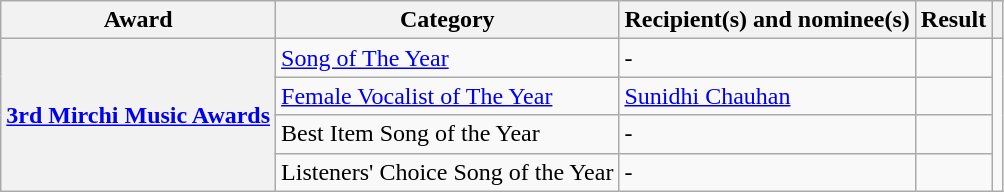<table class="wikitable plainrowheaders sortable">
<tr>
<th scope="col">Award</th>
<th scope="col">Category</th>
<th scope="col">Recipient(s) and nominee(s)</th>
<th scope="col">Result</th>
<th scope="col" class="unsortable"></th>
</tr>
<tr>
<th scope="row" rowspan="4"><a href='#'>3rd Mirchi Music Awards</a></th>
<td><a href='#'>Song of The Year</a></td>
<td>-</td>
<td></td>
<td rowspan="4"></td>
</tr>
<tr>
<td><a href='#'>Female Vocalist of The Year</a></td>
<td><a href='#'>Sunidhi Chauhan</a></td>
<td></td>
</tr>
<tr>
<td>Best Item Song of the Year</td>
<td>-</td>
<td></td>
</tr>
<tr>
<td>Listeners' Choice Song of the Year</td>
<td>-</td>
<td></td>
</tr>
</table>
